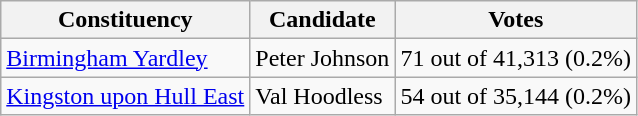<table class="wikitable">
<tr>
<th>Constituency</th>
<th>Candidate</th>
<th>Votes</th>
</tr>
<tr>
<td><a href='#'>Birmingham Yardley</a></td>
<td>Peter Johnson</td>
<td>71 out of 41,313 (0.2%)</td>
</tr>
<tr>
<td><a href='#'>Kingston upon Hull East</a></td>
<td>Val Hoodless</td>
<td>54 out of 35,144 (0.2%)</td>
</tr>
</table>
